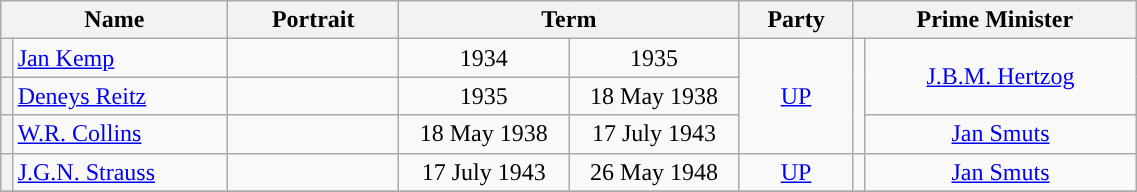<table class="wikitable" width=60%>
<tr>
<th colspan=2 width=20%>Name</th>
<th width=75>Portrait</th>
<th colspan=2 width=30%>Term</th>
<th width=10%>Party</th>
<th colspan=2 width=25%>Prime Minister</th>
</tr>
<tr style="text-align:center">
<th style="width:1%;background-color: "></th>
<td align=left><a href='#'>Jan Kemp</a></td>
<td></td>
<td>1934</td>
<td>1935</td>
<td rowspan=4><a href='#'>UP</a></td>
<td rowspan=4 style="width:1%;background-color: "></td>
<td rowspan=3><a href='#'>J.B.M. Hertzog</a><br> </td>
</tr>
<tr style="text-align:center">
<th style="width:1%;background-color: "></th>
<td align=left><a href='#'>Deneys Reitz</a></td>
<td></td>
<td>1935</td>
<td>18 May 1938</td>
</tr>
<tr style="text-align:center">
<th rowspan=2 style="width:1%;background-color: "></th>
<td rowspan=2 align=left><a href='#'>W.R. Collins</a></td>
<td rowspan=2 align=center></td>
<td rowspan=2>18 May 1938</td>
<td rowspan=2>17 July 1943</td>
</tr>
<tr style="text-align:center">
<td><a href='#'>Jan Smuts</a><br></td>
</tr>
<tr style="text-align:center">
<th style="width:1%;background-color: "></th>
<td align=left><a href='#'>J.G.N. Strauss</a></td>
<td></td>
<td>17 July 1943</td>
<td>26 May 1948</td>
<td><a href='#'>UP</a></td>
<td style="width:1%;background-color: "></td>
<td><a href='#'>Jan Smuts</a><br> </td>
</tr>
<tr>
</tr>
</table>
